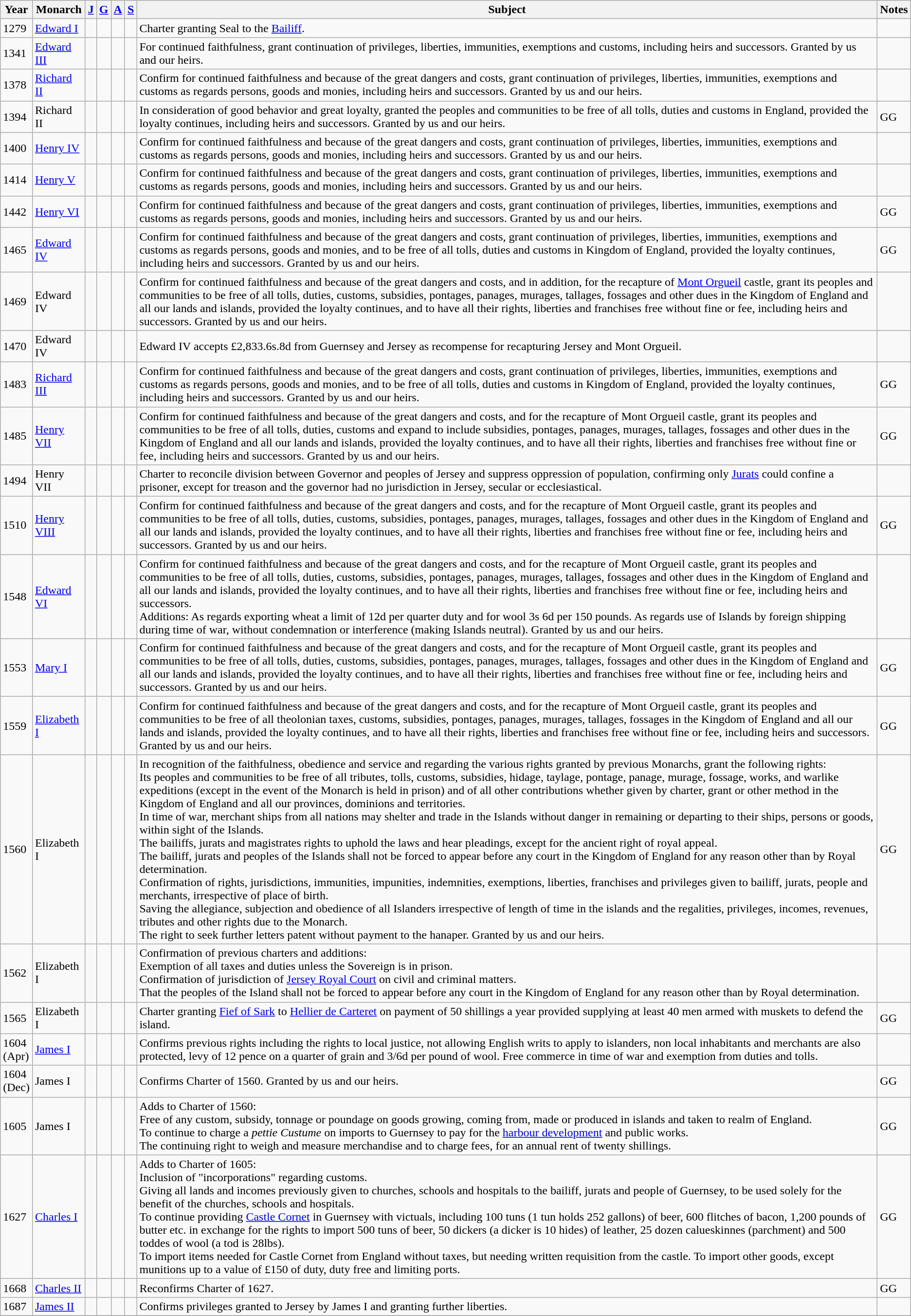<table class="wikitable">
<tr>
<th>Year</th>
<th>Monarch</th>
<th><a href='#'>J</a></th>
<th><a href='#'>G</a></th>
<th><a href='#'>A</a></th>
<th><a href='#'>S</a></th>
<th>Subject</th>
<th>Notes</th>
</tr>
<tr>
<td>1279</td>
<td><a href='#'>Edward I</a></td>
<td></td>
<td></td>
<td></td>
<td></td>
<td>Charter granting Seal to the <a href='#'>Bailiff</a>.</td>
<td></td>
</tr>
<tr>
<td>1341</td>
<td><a href='#'>Edward III</a></td>
<td></td>
<td></td>
<td></td>
<td></td>
<td>For continued faithfulness, grant continuation of privileges, liberties, immunities, exemptions and customs, including heirs and successors. Granted by us and our heirs.</td>
<td></td>
</tr>
<tr>
<td>1378</td>
<td><a href='#'>Richard II</a></td>
<td></td>
<td></td>
<td></td>
<td></td>
<td>Confirm for continued faithfulness and because of the great dangers and costs, grant continuation of privileges, liberties, immunities, exemptions and customs as regards persons, goods and monies, including heirs and successors. Granted by us and our heirs.</td>
<td></td>
</tr>
<tr>
<td>1394</td>
<td>Richard II</td>
<td></td>
<td></td>
<td></td>
<td></td>
<td>In consideration of good behavior and great loyalty, granted the peoples and communities to be free of all tolls, duties and customs in England, provided the loyalty continues, including heirs and successors. Granted by us and our heirs.</td>
<td>GG </td>
</tr>
<tr>
<td>1400</td>
<td><a href='#'>Henry IV</a></td>
<td></td>
<td></td>
<td></td>
<td></td>
<td>Confirm for continued faithfulness and because of the great dangers and costs, grant continuation of privileges, liberties, immunities, exemptions and customs as regards persons, goods and monies, including heirs and successors. Granted by us and our heirs.</td>
<td></td>
</tr>
<tr>
<td>1414</td>
<td><a href='#'>Henry V</a></td>
<td></td>
<td></td>
<td></td>
<td></td>
<td>Confirm for continued faithfulness and because of the great dangers and costs, grant continuation of privileges, liberties, immunities, exemptions and customs as regards persons, goods and monies, including heirs and successors. Granted by us and our heirs.</td>
<td></td>
</tr>
<tr>
<td>1442</td>
<td><a href='#'>Henry VI</a></td>
<td></td>
<td></td>
<td></td>
<td></td>
<td>Confirm for continued faithfulness and because of the great dangers and costs, grant continuation of privileges, liberties, immunities, exemptions and customs as regards persons, goods and monies, including heirs and successors. Granted by us and our heirs.</td>
<td>GG </td>
</tr>
<tr>
<td>1465</td>
<td><a href='#'>Edward IV</a></td>
<td></td>
<td></td>
<td></td>
<td></td>
<td>Confirm for continued faithfulness and because of the great dangers and costs, grant continuation of privileges, liberties, immunities, exemptions and customs as regards persons, goods and monies, and to be free of all tolls, duties and customs in Kingdom of England, provided the loyalty continues, including heirs and successors. Granted by us and our heirs.</td>
<td>GG </td>
</tr>
<tr>
<td>1469</td>
<td>Edward IV</td>
<td></td>
<td></td>
<td></td>
<td></td>
<td>Confirm for continued faithfulness and because of the great dangers and costs, and in addition, for the recapture of <a href='#'>Mont Orgueil</a> castle, grant its peoples and communities to be free of all tolls, duties, customs, subsidies, pontages, panages, murages, tallages, fossages and other dues in the Kingdom of England and all our lands and islands, provided the loyalty continues, and to have all their rights, liberties and franchises free without fine or fee, including heirs and successors. Granted by us and our heirs.</td>
<td></td>
</tr>
<tr>
<td>1470</td>
<td>Edward IV</td>
<td></td>
<td></td>
<td></td>
<td></td>
<td>Edward IV accepts £2,833.6s.8d from Guernsey and Jersey as recompense for recapturing Jersey and Mont Orgueil.</td>
<td></td>
</tr>
<tr>
<td>1483</td>
<td><a href='#'>Richard III</a></td>
<td></td>
<td></td>
<td></td>
<td></td>
<td>Confirm for continued faithfulness and because of the great dangers and costs, grant continuation of privileges, liberties, immunities, exemptions and customs as regards persons, goods and monies, and to be free of all tolls, duties and customs in Kingdom of England, provided the loyalty continues, including heirs and successors. Granted by us and our heirs.</td>
<td>GG </td>
</tr>
<tr>
<td>1485</td>
<td><a href='#'>Henry VII</a></td>
<td></td>
<td></td>
<td></td>
<td></td>
<td>Confirm for continued faithfulness and because of the great dangers and costs, and for the recapture of Mont Orgueil castle, grant its peoples and communities to be free of all tolls, duties, customs and expand to include subsidies, pontages, panages, murages, tallages, fossages and other dues in the Kingdom of England and all our lands and islands, provided the loyalty continues, and to have all their rights, liberties and franchises free without fine or fee, including heirs and successors. Granted by us and our heirs.</td>
<td>GG </td>
</tr>
<tr>
<td>1494</td>
<td>Henry VII</td>
<td></td>
<td></td>
<td></td>
<td></td>
<td>Charter to reconcile division between Governor and peoples of Jersey and suppress oppression of population, confirming only <a href='#'>Jurats</a> could confine a prisoner, except for treason and the governor had no jurisdiction in Jersey, secular or ecclesiastical.</td>
<td></td>
</tr>
<tr>
<td>1510</td>
<td><a href='#'>Henry VIII</a></td>
<td></td>
<td></td>
<td></td>
<td></td>
<td>Confirm for continued faithfulness and because of the great dangers and costs, and for the recapture of Mont Orgueil castle, grant its peoples and communities to be free of all tolls, duties, customs, subsidies, pontages, panages, murages, tallages, fossages and other dues in the Kingdom of England and all our lands and islands, provided the loyalty continues, and to have all their rights, liberties and franchises free without fine or fee, including heirs and successors. Granted by us and our heirs.</td>
<td>GG </td>
</tr>
<tr>
<td>1548</td>
<td><a href='#'>Edward VI</a></td>
<td></td>
<td></td>
<td></td>
<td></td>
<td>Confirm for continued faithfulness and because of the great dangers and costs, and for the recapture of Mont Orgueil castle, grant its peoples and communities to be free of all tolls, duties, customs, subsidies, pontages, panages, murages, tallages, fossages and other dues in the Kingdom of England and all our lands and islands, provided the loyalty continues, and to have all their rights, liberties and franchises free without fine or fee, including heirs and successors.<br>Additions: As regards exporting wheat a limit of 12d per quarter duty and for wool 3s 6d per 150 pounds. As regards use of Islands by foreign shipping during time of war, without condemnation or interference (making Islands neutral). Granted by us and our heirs.</td>
<td></td>
</tr>
<tr>
<td>1553</td>
<td><a href='#'>Mary I</a></td>
<td></td>
<td></td>
<td></td>
<td></td>
<td>Confirm for continued faithfulness and because of the great dangers and costs, and for the recapture of Mont Orgueil castle, grant its peoples and communities to be free of all tolls, duties, customs, subsidies, pontages, panages, murages, tallages, fossages and other dues in the Kingdom of England and all our lands and islands, provided the loyalty continues, and to have all their rights, liberties and franchises free without fine or fee, including heirs and successors. Granted by us and our heirs.</td>
<td>GG </td>
</tr>
<tr>
<td>1559</td>
<td><a href='#'>Elizabeth I</a></td>
<td></td>
<td></td>
<td></td>
<td></td>
<td>Confirm for continued faithfulness and because of the great dangers and costs, and for the recapture of Mont Orgueil castle, grant its peoples and communities to be free of all theolonian taxes, customs, subsidies, pontages, panages, murages, tallages, fossages in the Kingdom of England and all our lands and islands, provided the loyalty continues, and to have all their rights, liberties and franchises free without fine or fee, including heirs and successors. Granted by us and our heirs.</td>
<td>GG </td>
</tr>
<tr>
<td>1560</td>
<td>Elizabeth I</td>
<td></td>
<td></td>
<td></td>
<td></td>
<td>In recognition of the faithfulness, obedience and service and regarding the various rights granted by previous Monarchs, grant the following rights:<br>Its peoples and communities to be free of all tributes, tolls, customs, subsidies, hidage, taylage, pontage, panage, murage, fossage, works, and warlike expeditions (except in the event of the Monarch is held in prison) and of all other contributions whether given by charter, grant or other method in the Kingdom of England and all our provinces, dominions and territories.<br>In time of war, merchant ships from all nations may shelter and trade in the Islands without danger in remaining or departing  to their ships, persons or goods, within sight of the Islands.<br>The bailiffs, jurats and magistrates rights to uphold the laws and hear pleadings, except for the ancient right of royal appeal.<br>The bailiff, jurats and peoples of the Islands shall not be forced to appear before any court in the Kingdom of England for any reason other than by Royal determination.<br>Confirmation of rights, jurisdictions, immunities, impunities, indemnities, exemptions, liberties, franchises and privileges given to bailiff, jurats, people and merchants, irrespective of place of birth.<br>Saving the allegiance, subjection and obedience of all Islanders irrespective of length of time in the islands and the regalities, privileges, incomes, revenues, tributes and other rights due to the Monarch.<br>The right to seek further letters patent without payment to the hanaper. Granted by us and our heirs.</td>
<td>GG </td>
</tr>
<tr>
<td>1562</td>
<td>Elizabeth I</td>
<td></td>
<td></td>
<td></td>
<td></td>
<td>Confirmation of previous charters and additions:<br>Exemption of all taxes and duties unless the Sovereign is in prison.<br>Confirmation of jurisdiction of <a href='#'>Jersey Royal Court</a> on civil and criminal matters.<br>That the peoples of the Island shall not be forced to appear before any court in the Kingdom of England for any reason other than by Royal determination.</td>
<td></td>
</tr>
<tr>
<td>1565</td>
<td>Elizabeth I</td>
<td></td>
<td></td>
<td></td>
<td></td>
<td>Charter granting <a href='#'>Fief of Sark</a> to <a href='#'>Hellier de Carteret</a> on payment of 50 shillings a year provided supplying at least 40 men armed with muskets to defend the island.</td>
<td> GG </td>
</tr>
<tr>
<td>1604 <br>(Apr)</td>
<td><a href='#'>James I</a></td>
<td></td>
<td></td>
<td></td>
<td></td>
<td>Confirms previous rights including the rights to local justice, not allowing English writs to apply to islanders, non local inhabitants and merchants are also protected, levy of 12 pence on a quarter of grain and 3/6d per pound of wool. Free commerce in time of war and exemption from duties and tolls.</td>
<td></td>
</tr>
<tr>
<td>1604 <br>(Dec)</td>
<td>James I</td>
<td></td>
<td></td>
<td></td>
<td></td>
<td>Confirms Charter of 1560. Granted by us and our heirs.</td>
<td>GG </td>
</tr>
<tr>
<td>1605</td>
<td>James I</td>
<td></td>
<td></td>
<td></td>
<td></td>
<td>Adds to Charter of 1560:<br>Free of any custom, subsidy, tonnage or poundage on goods growing, coming from, made or produced in islands and taken to realm of England.<br>To continue to charge a <em>pettie Custume</em> on imports to Guernsey to pay for the <a href='#'>harbour development</a> and public works.<br>The continuing right to weigh and measure merchandise and to charge fees, for an annual rent of twenty shillings.</td>
<td>GG </td>
</tr>
<tr>
<td>1627</td>
<td><a href='#'>Charles I</a></td>
<td></td>
<td></td>
<td></td>
<td></td>
<td>Adds to Charter of 1605:<br>Inclusion of "incorporations" regarding customs.<br>Giving all lands and incomes previously given to churches, schools and hospitals to the bailiff, jurats and people of Guernsey, to be used solely for the benefit of the churches, schools and hospitals.<br>To continue providing <a href='#'>Castle Cornet</a> in Guernsey with victuals, including 100 tuns (1 tun holds 252 gallons) of beer, 600 flitches of bacon, 1,200 pounds of butter etc. in exchange for the rights to import 500 tuns of beer, 50 dickers (a dicker is 10 hides) of leather, 25 dozen calueskinnes (parchment) and 500 toddes of wool (a tod is 28lbs).<br>To import items needed for Castle Cornet from England without taxes, but needing written requisition from the castle. To import other goods, except munitions up to a value of £150 of duty, duty free and limiting ports.</td>
<td>GG </td>
</tr>
<tr>
<td>1668</td>
<td><a href='#'>Charles II</a></td>
<td></td>
<td></td>
<td></td>
<td></td>
<td>Reconfirms Charter of 1627.</td>
<td>GG </td>
</tr>
<tr>
<td>1687</td>
<td><a href='#'>James II</a></td>
<td></td>
<td></td>
<td></td>
<td></td>
<td>Confirms privileges granted to Jersey by James I and granting further liberties.</td>
<td></td>
</tr>
<tr>
</tr>
</table>
